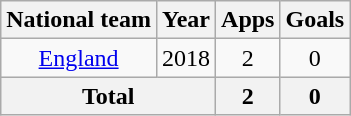<table class="wikitable" style="text-align: center;">
<tr>
<th>National team</th>
<th>Year</th>
<th>Apps</th>
<th>Goals</th>
</tr>
<tr>
<td><a href='#'>England</a></td>
<td>2018</td>
<td>2</td>
<td>0</td>
</tr>
<tr>
<th colspan="2">Total</th>
<th>2</th>
<th>0</th>
</tr>
</table>
